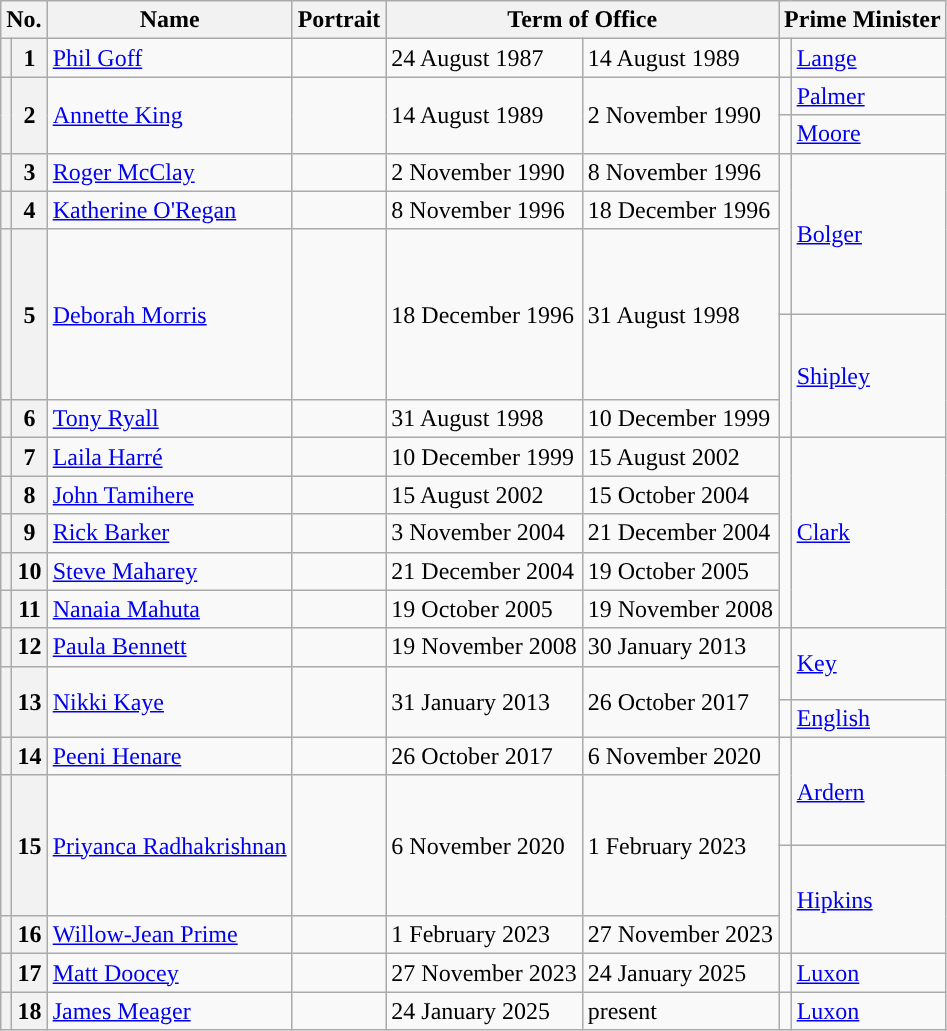<table class="wikitable">
<tr>
<th colspan=2>No.</th>
<th>Name</th>
<th>Portrait</th>
<th colspan=2>Term of Office</th>
<th colspan=2>Prime Minister</th>
</tr>
<tr>
<th style="color:inherit;background:"></th>
<th>1</th>
<td><a href='#'>Phil Goff</a></td>
<td></td>
<td>24 August 1987</td>
<td>14 August 1989</td>
<td width=1 style="color:inherit;background:"></td>
<td><a href='#'>Lange</a></td>
</tr>
<tr>
<th height=15 style="border-bottom:solid 0 grey; background:"></th>
<th rowspan=2>2</th>
<td rowspan=2><a href='#'>Annette King</a></td>
<td rowspan=2></td>
<td rowspan=2>14 August 1989</td>
<td rowspan=2>2 November 1990</td>
<td height=15 style="color:inherit;background:"></td>
<td><a href='#'>Palmer</a></td>
</tr>
<tr>
<th height=15 style="border-top:solid 0 grey; background:"></th>
<td style="color:inherit;background:"></td>
<td><a href='#'>Moore</a></td>
</tr>
<tr>
<th style="color:inherit;background:"></th>
<th>3</th>
<td><a href='#'>Roger McClay</a></td>
<td></td>
<td>2 November 1990</td>
<td>8 November 1996</td>
<td rowspan=3 style="color:inherit;background:"></td>
<td rowspan=3><a href='#'>Bolger</a></td>
</tr>
<tr>
<th style="color:inherit;background:"></th>
<th>4</th>
<td><a href='#'>Katherine O'Regan</a></td>
<td></td>
<td>8 November 1996</td>
<td>18 December 1996</td>
</tr>
<tr>
<th height=50 style="border-bottom:solid 0 grey; background:"></th>
<th rowspan="2">5</th>
<td rowspan="2"><a href='#'>Deborah Morris</a></td>
<td rowspan="2"></td>
<td rowspan="2">18 December 1996</td>
<td rowspan="2">31 August 1998</td>
</tr>
<tr>
<th height=50 style="border-top:solid 0 grey; background:"></th>
<td rowspan=2 style="color:inherit;background:"></td>
<td rowspan=2><a href='#'>Shipley</a></td>
</tr>
<tr>
<th style="color:inherit;background:"></th>
<th>6</th>
<td><a href='#'>Tony Ryall</a></td>
<td></td>
<td>31 August 1998</td>
<td>10 December 1999</td>
</tr>
<tr>
<th style="color:inherit;background:"></th>
<th>7</th>
<td><a href='#'>Laila Harré</a></td>
<td></td>
<td>10 December 1999</td>
<td>15 August 2002</td>
<td rowspan=5 style="color:inherit;background:"></td>
<td rowspan=5><a href='#'>Clark</a></td>
</tr>
<tr>
<th style="color:inherit;background:"></th>
<th>8</th>
<td><a href='#'>John Tamihere</a></td>
<td></td>
<td>15 August 2002</td>
<td>15 October 2004</td>
</tr>
<tr>
<th style="color:inherit;background:"></th>
<th>9</th>
<td><a href='#'>Rick Barker</a></td>
<td></td>
<td>3 November 2004</td>
<td>21 December 2004</td>
</tr>
<tr>
<th style="color:inherit;background:"></th>
<th>10</th>
<td><a href='#'>Steve Maharey</a></td>
<td></td>
<td>21 December 2004</td>
<td>19 October 2005</td>
</tr>
<tr>
<th style="color:inherit;background:"></th>
<th>11</th>
<td><a href='#'>Nanaia Mahuta</a></td>
<td></td>
<td>19 October 2005</td>
<td>19 November 2008</td>
</tr>
<tr>
<th style="color:inherit;background:"></th>
<th>12</th>
<td><a href='#'>Paula Bennett</a></td>
<td></td>
<td>19 November 2008</td>
<td>30 January 2013</td>
<td rowspan=2 style="color:inherit;background:"></td>
<td rowspan=2><a href='#'>Key</a></td>
</tr>
<tr>
<th height=15 style="border-bottom:solid 0 grey; background:"></th>
<th rowspan="2">13</th>
<td rowspan="2"><a href='#'>Nikki Kaye</a></td>
<td rowspan="2"></td>
<td rowspan="2">31 January 2013</td>
<td rowspan="2">26 October 2017</td>
</tr>
<tr>
<th height=15 style="border-top:solid 0 grey; background:"></th>
<td style="color:inherit;background:"></td>
<td><a href='#'>English</a></td>
</tr>
<tr>
<th style="color:inherit;background:"></th>
<th>14</th>
<td><a href='#'>Peeni Henare</a></td>
<td></td>
<td>26 October 2017</td>
<td>6 November 2020</td>
<td rowspan="2" style="color:inherit;background:"></td>
<td rowspan="2"><a href='#'>Ardern</a></td>
</tr>
<tr>
<th height=40 style="border-bottom:solid 0 grey; background:"></th>
<th rowspan=2>15</th>
<td rowspan=2><a href='#'>Priyanca Radhakrishnan</a></td>
<td rowspan=2></td>
<td rowspan=2>6 November 2020</td>
<td rowspan=2>1 February 2023</td>
</tr>
<tr>
<th height=40 style="border-top:solid 0 grey; background:"></th>
<td rowspan=2 style="color:inherit;background:"></td>
<td rowspan=2><a href='#'>Hipkins</a></td>
</tr>
<tr>
<th style="color:inherit;background:"></th>
<th>16</th>
<td><a href='#'>Willow-Jean Prime</a></td>
<td></td>
<td>1 February 2023</td>
<td>27 November 2023</td>
</tr>
<tr>
<th style="color:inherit;background:"></th>
<th>17</th>
<td><a href='#'>Matt Doocey</a></td>
<td></td>
<td>27 November 2023</td>
<td>24 January 2025</td>
<td style="color:inherit;background:"></td>
<td><a href='#'>Luxon</a></td>
</tr>
<tr>
<th style="color:inherit;background:"></th>
<th>18</th>
<td><a href='#'>James Meager</a></td>
<td></td>
<td>24 January 2025</td>
<td>present</td>
<td style="color:inherit;background:"></td>
<td><a href='#'>Luxon</a></td>
</tr>
</table>
